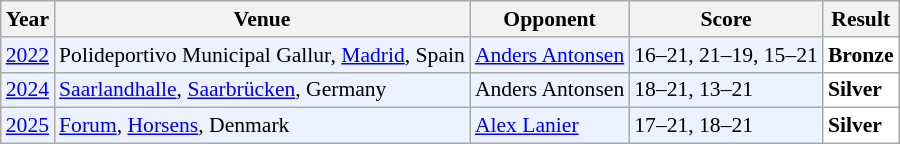<table class="sortable wikitable" style="font-size: 90%">
<tr>
<th>Year</th>
<th>Venue</th>
<th>Opponent</th>
<th>Score</th>
<th>Result</th>
</tr>
<tr style="background:#ECF2FF">
<td align="center"><a href='#'>2022</a></td>
<td align="left">Polideportivo Municipal Gallur, <a href='#'>Madrid</a>, Spain</td>
<td align="left"> <a href='#'>Anders Antonsen</a></td>
<td align="left">16–21, 21–19, 15–21</td>
<td style="text-align:left; background:white"> <strong>Bronze</strong></td>
</tr>
<tr style="background:#ECF2FF">
<td align="center"><a href='#'>2024</a></td>
<td align="left"><a href='#'>Saarlandhalle</a>, <a href='#'>Saarbrücken</a>, Germany</td>
<td align="left"> Anders Antonsen</td>
<td align="left">18–21, 13–21</td>
<td style="text-align:left; background:white"> <strong>Silver</strong></td>
</tr>
<tr style="background:#ECF2FF">
<td align="center"><a href='#'>2025</a></td>
<td align="left"><a href='#'>Forum</a>, <a href='#'>Horsens</a>, Denmark</td>
<td align="left"> <a href='#'>Alex Lanier</a></td>
<td align="left">17–21, 18–21</td>
<td style="text-align:left; background: white"> <strong>Silver</strong></td>
</tr>
</table>
